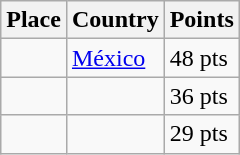<table class=wikitable>
<tr>
<th>Place</th>
<th>Country</th>
<th>Points</th>
</tr>
<tr>
<td align=center></td>
<td> <a href='#'>México</a></td>
<td>48 pts</td>
</tr>
<tr>
<td align=center></td>
<td></td>
<td>36 pts</td>
</tr>
<tr>
<td align=center></td>
<td></td>
<td>29 pts</td>
</tr>
</table>
